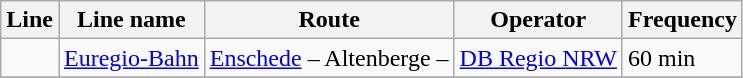<table class="wikitable">
<tr>
<th>Line</th>
<th>Line name</th>
<th>Route</th>
<th>Operator</th>
<th>Frequency</th>
</tr>
<tr>
<td align="center"></td>
<td><a href='#'>Euregio-Bahn</a></td>
<td><a href='#'>Enschede</a> –   Altenberge –  </td>
<td style="white-space:nowrap;"><a href='#'>DB Regio NRW</a></td>
<td style="white-space:nowrap;">60 min</td>
</tr>
<tr>
</tr>
</table>
